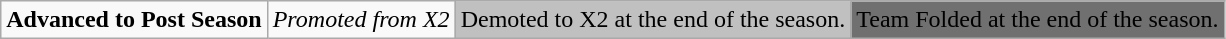<table class="wikitable" style="text-align:center">
<tr>
<td><strong>Advanced to Post Season</strong></td>
<td><em>Promoted from X2</em></td>
<td style="background-color:#C0C0C0">Demoted to X2 at the end of the season.</td>
<td style="background-color:#707070">Team Folded at the end of the season.</td>
</tr>
</table>
